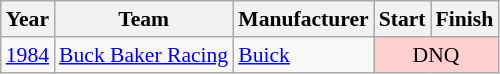<table class="wikitable" style="font-size: 90%;">
<tr>
<th>Year</th>
<th>Team</th>
<th>Manufacturer</th>
<th>Start</th>
<th>Finish</th>
</tr>
<tr>
<td><a href='#'>1984</a></td>
<td><a href='#'>Buck Baker Racing</a></td>
<td><a href='#'>Buick</a></td>
<td colspan=2 align=center style="background:#FFCFCF;">DNQ</td>
</tr>
</table>
